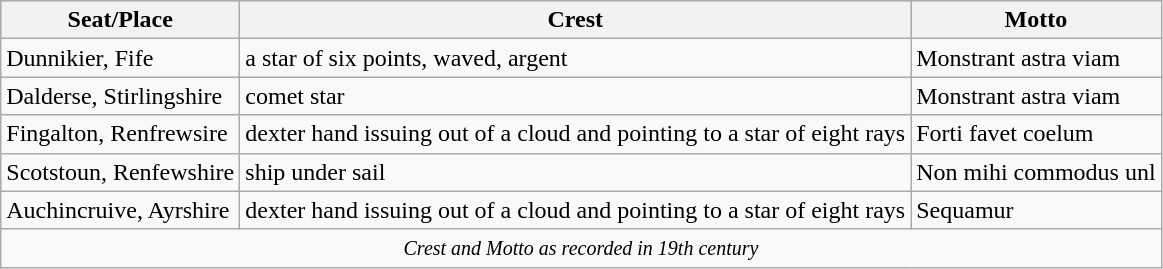<table class="wikitable">
<tr bgcolor="D0D8DD">
<th>Seat/Place</th>
<th>Crest</th>
<th>Motto</th>
</tr>
<tr>
<td>Dunnikier, Fife</td>
<td>a star of six points, waved, argent</td>
<td>Monstrant astra viam</td>
</tr>
<tr>
<td>Dalderse, Stirlingshire</td>
<td>comet star</td>
<td>Monstrant astra viam</td>
</tr>
<tr>
<td>Fingalton, Renfrewsire</td>
<td>dexter hand issuing out of a cloud and pointing to a star of eight rays</td>
<td>Forti favet coelum</td>
</tr>
<tr>
<td>Scotstoun, Renfewshire</td>
<td>ship under sail</td>
<td>Non mihi commodus unl</td>
</tr>
<tr>
<td>Auchincruive, Ayrshire</td>
<td>dexter hand issuing out of a cloud and pointing to a star of eight rays</td>
<td>Sequamur</td>
</tr>
<tr>
<td colspan=4 style="text-align: center;"><small><em>Crest and Motto as recorded in 19th century</em></small> </td>
</tr>
</table>
